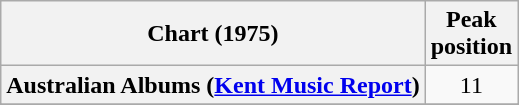<table class="wikitable sortable plainrowheaders">
<tr>
<th scope="col">Chart (1975)</th>
<th scope="col">Peak<br>position</th>
</tr>
<tr>
<th scope="row">Australian Albums (<a href='#'>Kent Music Report</a>)</th>
<td align="center">11</td>
</tr>
<tr>
</tr>
<tr>
</tr>
<tr>
</tr>
<tr>
</tr>
</table>
